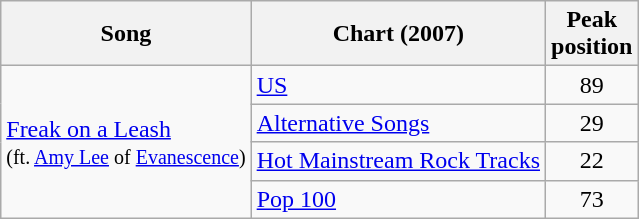<table class="wikitable">
<tr>
<th>Song</th>
<th>Chart (2007)</th>
<th>Peak<br>position</th>
</tr>
<tr>
<td rowspan="4"><a href='#'>Freak on a Leash</a> <br><small>(ft. <a href='#'>Amy Lee</a> of <a href='#'>Evanescence</a>)</small></td>
<td><a href='#'>US</a></td>
<td align="center">89</td>
</tr>
<tr>
<td><a href='#'>Alternative Songs</a></td>
<td align="center">29</td>
</tr>
<tr>
<td><a href='#'>Hot Mainstream Rock Tracks</a></td>
<td align="center">22</td>
</tr>
<tr>
<td><a href='#'>Pop 100</a></td>
<td align="center">73</td>
</tr>
</table>
